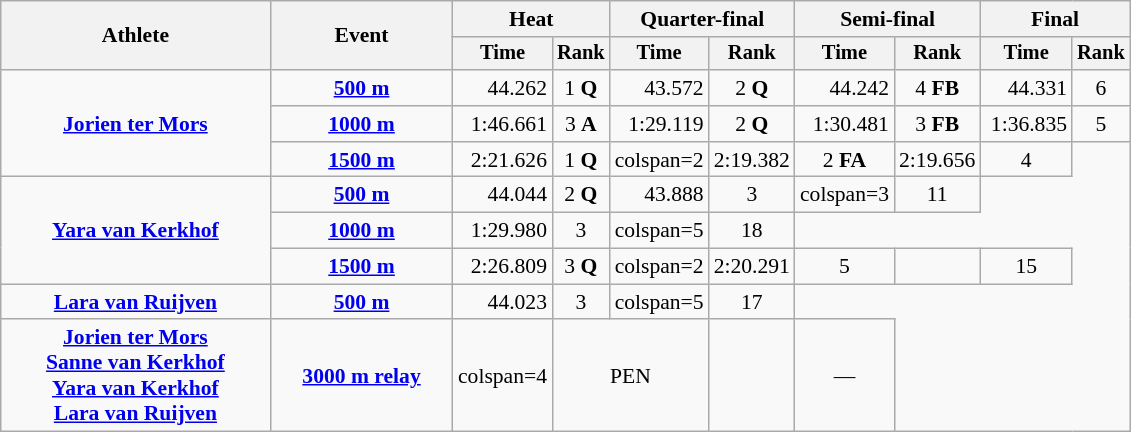<table class="wikitable plainrowheaders" style="text-align: center;font-size:90%">
<tr>
<th scope="col" rowspan=2 style="width:12em;">Athlete</th>
<th scope="col" rowspan=2 style="width:8em;">Event</th>
<th scope="col" colspan=2>Heat</th>
<th scope="col" colspan=2>Quarter-final</th>
<th scope="col" colspan=2>Semi-final</th>
<th scope="col" colspan=2>Final</th>
</tr>
<tr style="font-size:95%">
<th scope="col" style="width:4em;">Time</th>
<th scope="col" style="width:2em;">Rank</th>
<th scope="col" style="width:4em;">Time</th>
<th scope="col" style="width:2em;">Rank</th>
<th scope="col" style="width:4em;">Time</th>
<th scope="col" style="width:2em;">Rank</th>
<th scope="col" style="width:4em;">Time</th>
<th scope="col" style="width:2em;">Rank</th>
</tr>
<tr>
<th scope="row" style="background-color:transparent" rowspan=3><a href='#'>Jorien ter Mors</a></th>
<th scope="row" style="background-color:transparent"><a href='#'>500 m</a></th>
<td style="text-align:right">44.262</td>
<td>1 <strong>Q</strong></td>
<td style="text-align:right">43.572</td>
<td>2 <strong>Q</strong></td>
<td style="text-align:right">44.242</td>
<td>4 <strong>FB</strong></td>
<td style="text-align:right">44.331</td>
<td>6</td>
</tr>
<tr>
<th scope="row" style="background-color:transparent"><a href='#'>1000 m</a></th>
<td style="text-align:right">1:46.661</td>
<td>3 <strong>A</strong></td>
<td style="text-align:right">1:29.119</td>
<td>2 <strong>Q</strong></td>
<td style="text-align:right">1:30.481</td>
<td>3 <strong>FB</strong></td>
<td style="text-align:right">1:36.835</td>
<td>5</td>
</tr>
<tr>
<th scope="row" style="background-color:transparent"><a href='#'>1500 m</a></th>
<td style="text-align:right">2:21.626</td>
<td>1 <strong>Q</strong></td>
<td>colspan=2 </td>
<td style="text-align:right">2:19.382</td>
<td>2 <strong>FA</strong></td>
<td style="text-align:right">2:19.656</td>
<td>4</td>
</tr>
<tr>
<th scope="row" style="background-color:transparent" rowspan=3><a href='#'>Yara van Kerkhof</a></th>
<th scope="row" style="background-color:transparent"><a href='#'>500 m</a></th>
<td style="text-align:right">44.044</td>
<td>2 <strong>Q</strong></td>
<td style="text-align:right">43.888</td>
<td>3</td>
<td>colspan=3 </td>
<td>11</td>
</tr>
<tr>
<th scope="row" style="background-color:transparent"><a href='#'>1000 m</a></th>
<td style="text-align:right">1:29.980</td>
<td>3</td>
<td>colspan=5 </td>
<td>18</td>
</tr>
<tr>
<th scope="row" style="background-color:transparent"><a href='#'>1500 m</a></th>
<td style="text-align:right">2:26.809</td>
<td>3 <strong>Q</strong></td>
<td>colspan=2 </td>
<td style="text-align:right">2:20.291</td>
<td>5</td>
<td></td>
<td>15</td>
</tr>
<tr>
<th scope="row" style="background-color:transparent"><a href='#'>Lara van Ruijven</a></th>
<th scope="row" style="background-color:transparent"><a href='#'>500 m</a></th>
<td style="text-align:right">44.023</td>
<td>3</td>
<td>colspan=5 </td>
<td>17</td>
</tr>
<tr>
<th scope="row" style="background-color:transparent"><a href='#'>Jorien ter Mors</a><br><a href='#'>Sanne van Kerkhof</a> <br><a href='#'>Yara van Kerkhof</a><br><a href='#'>Lara van Ruijven</a></th>
<th scope="row" style="background-color:transparent"><a href='#'>3000 m relay</a></th>
<td>colspan=4 </td>
<td colspan=2>PEN</td>
<td></td>
<td>—</td>
</tr>
</table>
